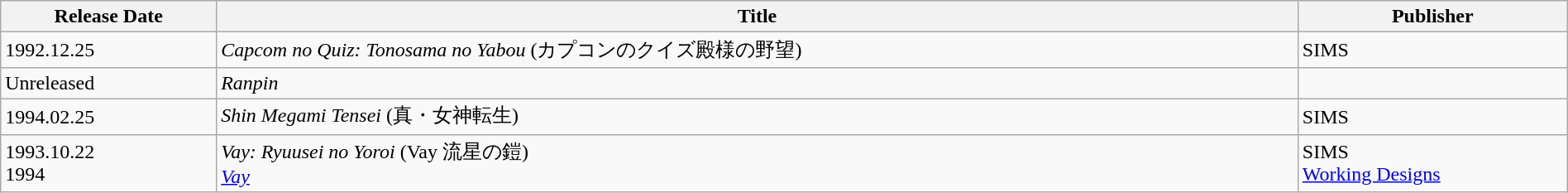<table class="wikitable" style="width:100%;">
<tr>
<th>Release Date</th>
<th>Title</th>
<th>Publisher</th>
</tr>
<tr>
<td>1992.12.25 </td>
<td><em>Capcom no Quiz: Tonosama no Yabou</em> (カプコンのクイズ殿様の野望)</td>
<td>SIMS</td>
</tr>
<tr>
<td>Unreleased</td>
<td><em>Ranpin</em></td>
</tr>
<tr>
<td>1994.02.25 </td>
<td><em>Shin Megami Tensei</em> (真・女神転生)</td>
<td>SIMS</td>
</tr>
<tr>
<td>1993.10.22 <br>1994 </td>
<td><em>Vay: Ryuusei no Yoroi</em> (Vay 流星の鎧) <br><em><a href='#'>Vay</a></em> </td>
<td>SIMS <br><a href='#'>Working Designs</a> </td>
</tr>
</table>
